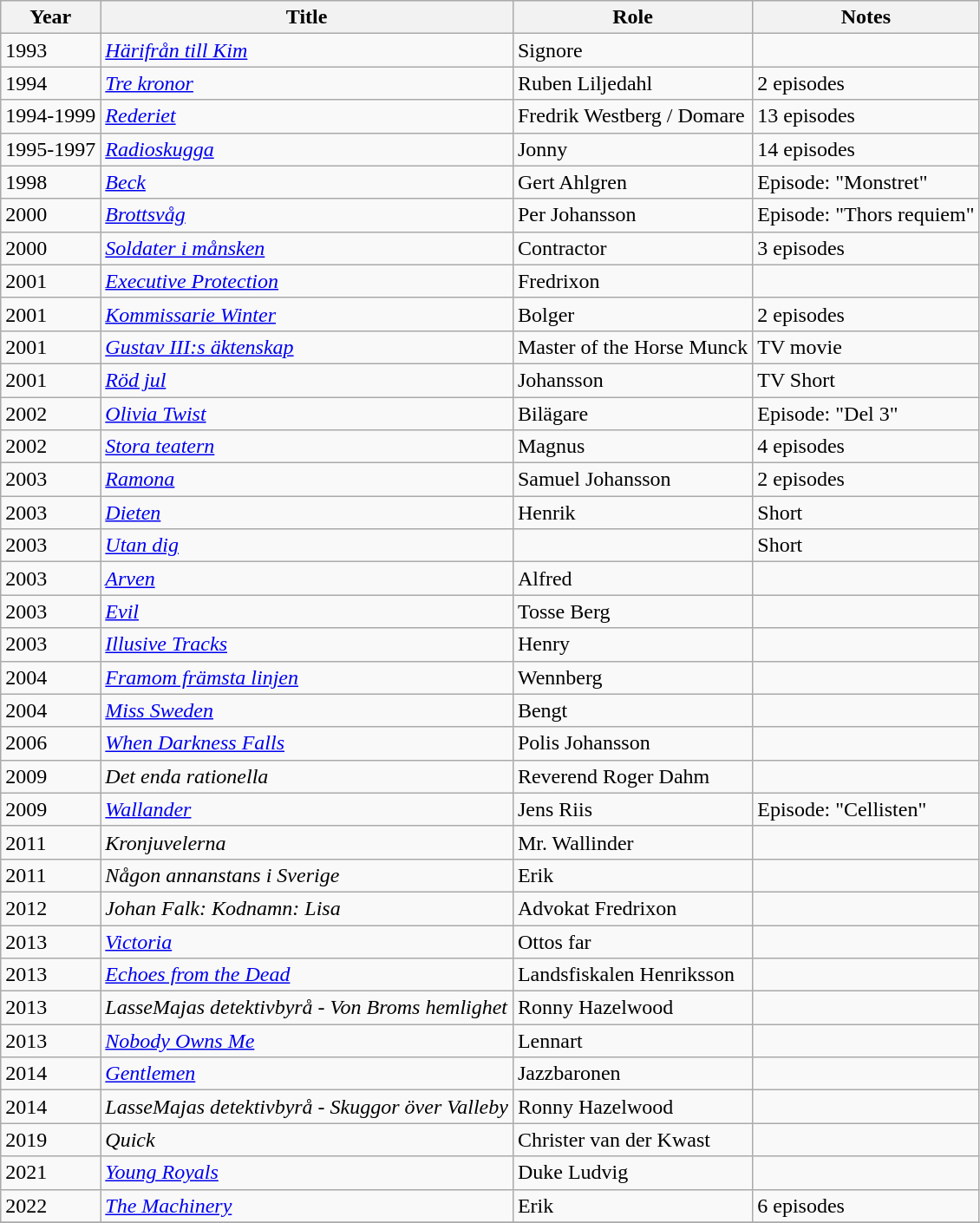<table class="wikitable">
<tr>
<th>Year</th>
<th>Title</th>
<th>Role</th>
<th>Notes</th>
</tr>
<tr>
<td>1993</td>
<td><em><a href='#'>Härifrån till Kim</a></em></td>
<td>Signore</td>
<td></td>
</tr>
<tr>
<td>1994</td>
<td><em><a href='#'>Tre kronor</a></em></td>
<td>Ruben Liljedahl</td>
<td>2 episodes</td>
</tr>
<tr>
<td>1994-1999</td>
<td><em><a href='#'>Rederiet</a></em></td>
<td>Fredrik Westberg / Domare</td>
<td>13 episodes</td>
</tr>
<tr>
<td>1995-1997</td>
<td><em><a href='#'>Radioskugga</a></em></td>
<td>Jonny</td>
<td>14 episodes</td>
</tr>
<tr>
<td>1998</td>
<td><em><a href='#'>Beck</a></em></td>
<td>Gert Ahlgren</td>
<td>Episode: "Monstret"</td>
</tr>
<tr>
<td>2000</td>
<td><em><a href='#'>Brottsvåg</a></em></td>
<td>Per Johansson</td>
<td>Episode: "Thors requiem"</td>
</tr>
<tr>
<td>2000</td>
<td><em><a href='#'>Soldater i månsken</a></em></td>
<td>Contractor</td>
<td>3 episodes</td>
</tr>
<tr>
<td>2001</td>
<td><em><a href='#'>Executive Protection</a></em></td>
<td>Fredrixon</td>
<td></td>
</tr>
<tr>
<td>2001</td>
<td><em><a href='#'>Kommissarie Winter</a></em></td>
<td>Bolger</td>
<td>2 episodes</td>
</tr>
<tr>
<td>2001</td>
<td><em><a href='#'>Gustav III:s äktenskap</a></em></td>
<td>Master of the Horse Munck</td>
<td>TV movie</td>
</tr>
<tr>
<td>2001</td>
<td><em><a href='#'>Röd jul</a></em></td>
<td>Johansson</td>
<td>TV Short</td>
</tr>
<tr>
<td>2002</td>
<td><em><a href='#'>Olivia Twist</a></em></td>
<td>Bilägare</td>
<td>Episode: "Del 3"</td>
</tr>
<tr>
<td>2002</td>
<td><em><a href='#'>Stora teatern</a></em></td>
<td>Magnus</td>
<td>4 episodes</td>
</tr>
<tr>
<td>2003</td>
<td><em><a href='#'>Ramona</a></em></td>
<td>Samuel Johansson</td>
<td>2 episodes</td>
</tr>
<tr>
<td>2003</td>
<td><em><a href='#'>Dieten</a></em></td>
<td>Henrik</td>
<td>Short</td>
</tr>
<tr>
<td>2003</td>
<td><em><a href='#'>Utan dig</a></em></td>
<td></td>
<td>Short</td>
</tr>
<tr>
<td>2003</td>
<td><em><a href='#'>Arven</a></em></td>
<td>Alfred</td>
<td></td>
</tr>
<tr>
<td>2003</td>
<td><em><a href='#'>Evil</a></em></td>
<td>Tosse Berg</td>
<td></td>
</tr>
<tr>
<td>2003</td>
<td><em><a href='#'>Illusive Tracks</a></em></td>
<td>Henry</td>
<td></td>
</tr>
<tr>
<td>2004</td>
<td><em><a href='#'>Framom främsta linjen</a></em></td>
<td>Wennberg</td>
<td></td>
</tr>
<tr>
<td>2004</td>
<td><em><a href='#'>Miss Sweden</a></em></td>
<td>Bengt</td>
<td></td>
</tr>
<tr>
<td>2006</td>
<td><em><a href='#'>When Darkness Falls</a></em></td>
<td>Polis Johansson</td>
<td></td>
</tr>
<tr>
<td>2009</td>
<td><em>Det enda rationella</em></td>
<td>Reverend Roger Dahm</td>
<td></td>
</tr>
<tr>
<td>2009</td>
<td><em><a href='#'>Wallander</a></em></td>
<td>Jens Riis</td>
<td>Episode: "Cellisten"</td>
</tr>
<tr>
<td>2011</td>
<td><em>Kronjuvelerna</em></td>
<td>Mr. Wallinder</td>
<td></td>
</tr>
<tr>
<td>2011</td>
<td><em>Någon annanstans i Sverige</em></td>
<td>Erik</td>
<td></td>
</tr>
<tr>
<td>2012</td>
<td><em>Johan Falk: Kodnamn: Lisa</em></td>
<td>Advokat Fredrixon</td>
<td></td>
</tr>
<tr>
<td>2013</td>
<td><em><a href='#'>Victoria</a></em></td>
<td>Ottos far</td>
<td></td>
</tr>
<tr>
<td>2013</td>
<td><em><a href='#'>Echoes from the Dead</a></em></td>
<td>Landsfiskalen Henriksson</td>
<td></td>
</tr>
<tr>
<td>2013</td>
<td><em>LasseMajas detektivbyrå - Von Broms hemlighet</em></td>
<td>Ronny Hazelwood</td>
<td></td>
</tr>
<tr>
<td>2013</td>
<td><em><a href='#'>Nobody Owns Me</a></em></td>
<td>Lennart</td>
<td></td>
</tr>
<tr>
<td>2014</td>
<td><em><a href='#'>Gentlemen</a></em></td>
<td>Jazzbaronen</td>
<td></td>
</tr>
<tr>
<td>2014</td>
<td><em>LasseMajas detektivbyrå - Skuggor över Valleby</em></td>
<td>Ronny Hazelwood</td>
<td></td>
</tr>
<tr>
<td>2019</td>
<td><em>Quick</em></td>
<td>Christer van der Kwast</td>
<td></td>
</tr>
<tr>
<td>2021</td>
<td><em><a href='#'>Young Royals</a></em></td>
<td>Duke Ludvig</td>
</tr>
<tr>
<td>2022</td>
<td><em><a href='#'>The Machinery</a></em></td>
<td>Erik</td>
<td>6 episodes</td>
</tr>
<tr>
</tr>
</table>
